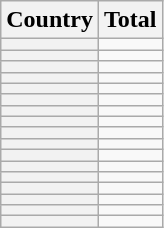<table class="sortable wikitable plainrowheaders">
<tr>
<th scope="col">Country</th>
<th scope="col">Total</th>
</tr>
<tr>
<th scope="row"></th>
<td align="center"></td>
</tr>
<tr>
<th scope="row"></th>
<td align="center"></td>
</tr>
<tr>
<th scope="row"></th>
<td align="center"></td>
</tr>
<tr>
<th scope="row"></th>
<td align="center"></td>
</tr>
<tr>
<th scope="row"></th>
<td align="center"></td>
</tr>
<tr>
<th scope="row"></th>
<td align="center"></td>
</tr>
<tr>
<th scope="row"></th>
<td align="center"></td>
</tr>
<tr>
<th scope="row"></th>
<td align="center"></td>
</tr>
<tr>
<th scope="row"></th>
<td align="center"></td>
</tr>
<tr>
<th scope="row"></th>
<td align="center"></td>
</tr>
<tr>
<th scope="row"></th>
<td align="center"></td>
</tr>
<tr>
<th scope="row"></th>
<td align="center"></td>
</tr>
<tr>
<th scope="row"></th>
<td align="center"></td>
</tr>
<tr>
<th scope="row"></th>
<td align="center"></td>
</tr>
<tr>
<th scope="row"></th>
<td align="center"></td>
</tr>
<tr>
<th scope="row"></th>
<td align="center"></td>
</tr>
<tr>
<th scope="row"></th>
<td align="center"></td>
</tr>
</table>
